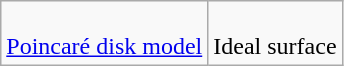<table class=wikitable>
<tr>
<td><br><a href='#'>Poincaré disk model</a></td>
<td><br>Ideal surface</td>
</tr>
</table>
